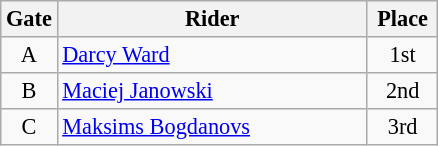<table class=wikitable style="font-size:93%;">
<tr>
<th width=25px>Gate</th>
<th width=200px>Rider</th>
<th width=40px>Place</th>
</tr>
<tr align=center>
<td>A</td>
<td align=left> <a href='#'>Darcy Ward</a></td>
<td>1st</td>
</tr>
<tr align=center>
<td>B</td>
<td align=left> <a href='#'>Maciej Janowski</a></td>
<td>2nd</td>
</tr>
<tr align=center>
<td>C</td>
<td align=left> <a href='#'>Maksims Bogdanovs</a></td>
<td>3rd</td>
</tr>
</table>
